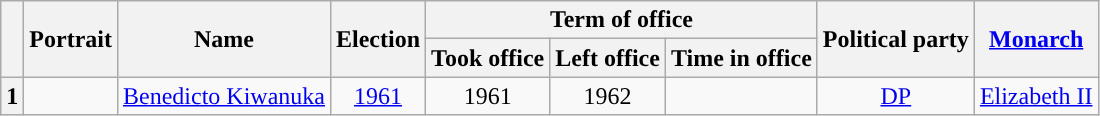<table class="wikitable" style="text-align:center">
<tr>
<th rowspan="2"></th>
<th rowspan="2">Portrait</th>
<th rowspan="2">Name<br></th>
<th rowspan="2">Election</th>
<th colspan="3">Term of office</th>
<th rowspan="2">Political party</th>
<th rowspan="2"><a href='#'>Monarch</a></th>
</tr>
<tr>
<th>Took office</th>
<th>Left office</th>
<th>Time in office</th>
</tr>
<tr>
<th style="background:">1</th>
<td></td>
<td><a href='#'>Benedicto Kiwanuka</a><br></td>
<td><a href='#'>1961</a></td>
<td> 1961</td>
<td> 1962</td>
<td></td>
<td><a href='#'>DP</a></td>
<td><a href='#'>Elizabeth II</a></td>
</tr>
</table>
